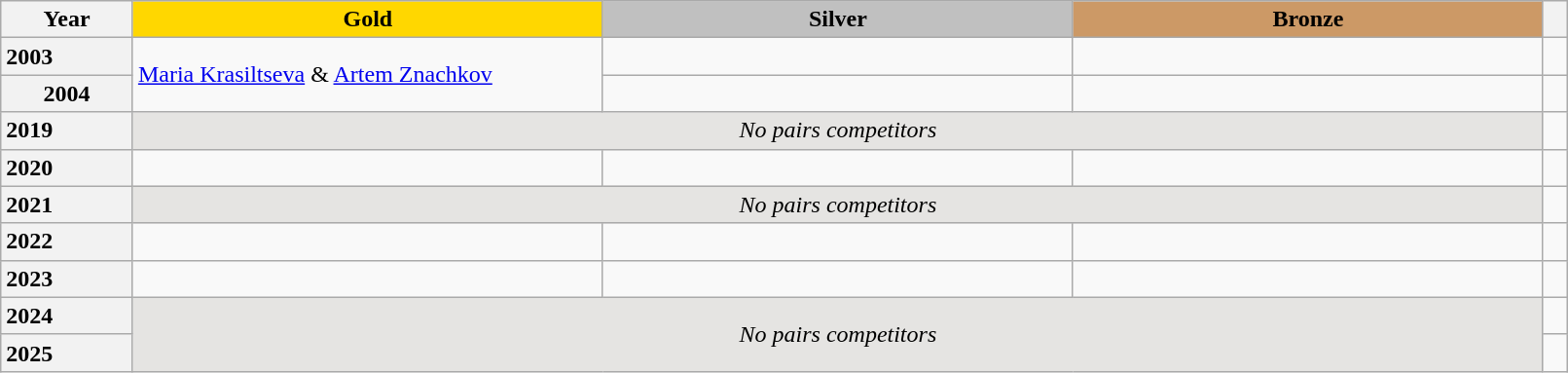<table class="wikitable unsortable" style="text-align:left; width:85%">
<tr>
<th scope="col" style="text-align:center">Year</th>
<th scope="col" style="text-align:center; width:30%; background:gold">Gold</th>
<th scope="col" style="text-align:center; width:30%; background:silver">Silver</th>
<th scope="col" style="text-align:center; width:30%; background:#c96">Bronze</th>
<th scope="col" style="text-align:center"></th>
</tr>
<tr>
<th scope="row" style="text-align:left">2003</th>
<td rowspan="2"><a href='#'>Maria Krasiltseva</a> & <a href='#'>Artem Znachkov</a></td>
<td></td>
<td></td>
<td></td>
</tr>
<tr>
<th>2004</th>
<td></td>
<td></td>
<td></td>
</tr>
<tr>
<th scope="row" style="text-align:left">2019</th>
<td colspan="3" align="center" bgcolor="e5e4e2"><em>No pairs competitors</em></td>
<td></td>
</tr>
<tr>
<th style="text-align: left;">2020</th>
<td align="center"></td>
<td align="center"></td>
<td align="center"></td>
<td></td>
</tr>
<tr>
<th scope="row" style="text-align:left">2021</th>
<td colspan="3" align="center" bgcolor="e5e4e2"><em>No pairs competitors</em></td>
<td></td>
</tr>
<tr>
<th style="text-align: left;">2022</th>
<td align="center"></td>
<td align="center"></td>
<td align="center"></td>
<td></td>
</tr>
<tr>
<th style="text-align: left;">2023</th>
<td align="center"></td>
<td align="center"></td>
<td align="center"></td>
<td></td>
</tr>
<tr>
<th scope="row" style="text-align:left">2024</th>
<td colspan="3" rowspan="2" align="center" bgcolor="e5e4e2"><em>No pairs competitors</em></td>
<td></td>
</tr>
<tr>
<th scope="row" style="text-align:left">2025</th>
<td></td>
</tr>
</table>
